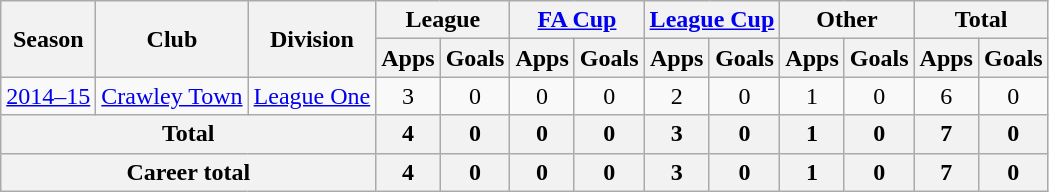<table class="wikitable" style="text-align:center;">
<tr>
<th rowspan="2">Season</th>
<th rowspan="2">Club</th>
<th rowspan="2">Division</th>
<th colspan="2">League</th>
<th colspan="2"><a href='#'>FA Cup</a></th>
<th colspan="2"><a href='#'>League Cup</a></th>
<th colspan="2">Other</th>
<th colspan="2">Total</th>
</tr>
<tr>
<th>Apps</th>
<th>Goals</th>
<th>Apps</th>
<th>Goals</th>
<th>Apps</th>
<th>Goals</th>
<th>Apps</th>
<th>Goals</th>
<th>Apps</th>
<th>Goals</th>
</tr>
<tr>
<td><a href='#'>2014–15</a></td>
<td><a href='#'>Crawley Town</a></td>
<td><a href='#'>League One</a></td>
<td>3</td>
<td>0</td>
<td>0</td>
<td>0</td>
<td>2</td>
<td>0</td>
<td>1</td>
<td>0</td>
<td>6</td>
<td>0</td>
</tr>
<tr>
<th colspan="3">Total</th>
<th>4</th>
<th>0</th>
<th>0</th>
<th>0</th>
<th>3</th>
<th>0</th>
<th>1</th>
<th>0</th>
<th>7</th>
<th>0</th>
</tr>
<tr>
<th colspan="3">Career total</th>
<th>4</th>
<th>0</th>
<th>0</th>
<th>0</th>
<th>3</th>
<th>0</th>
<th>1</th>
<th>0</th>
<th>7</th>
<th>0</th>
</tr>
</table>
